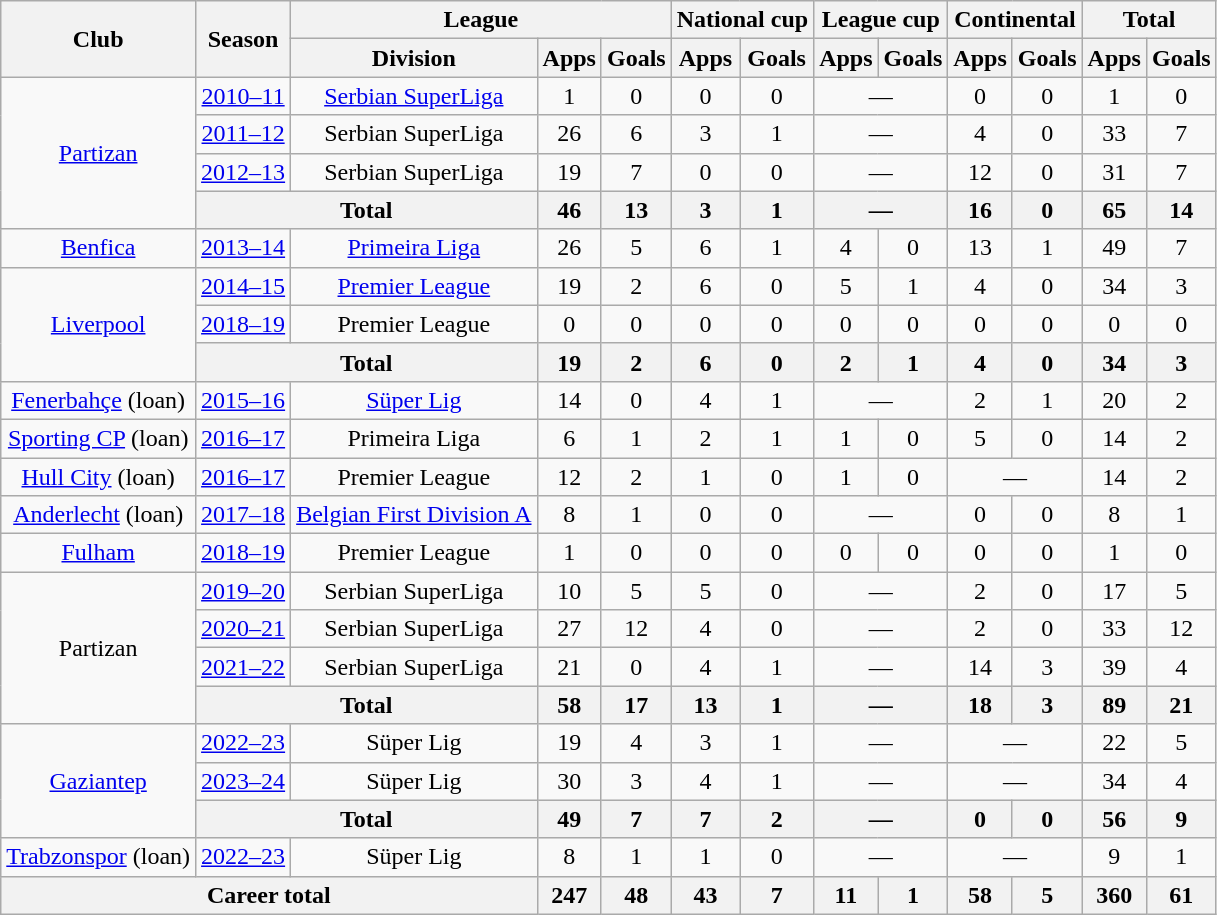<table class="wikitable" style="text-align:center">
<tr>
<th rowspan=2>Club</th>
<th rowspan=2>Season</th>
<th colspan=3>League</th>
<th colspan=2>National cup</th>
<th colspan=2>League cup</th>
<th colspan=2>Continental</th>
<th colspan=2>Total</th>
</tr>
<tr>
<th>Division</th>
<th>Apps</th>
<th>Goals</th>
<th>Apps</th>
<th>Goals</th>
<th>Apps</th>
<th>Goals</th>
<th>Apps</th>
<th>Goals</th>
<th>Apps</th>
<th>Goals</th>
</tr>
<tr>
<td rowspan="4"><a href='#'>Partizan</a></td>
<td><a href='#'>2010–11</a></td>
<td><a href='#'>Serbian SuperLiga</a></td>
<td>1</td>
<td>0</td>
<td>0</td>
<td>0</td>
<td colspan="2">—</td>
<td>0</td>
<td>0</td>
<td>1</td>
<td>0</td>
</tr>
<tr>
<td><a href='#'>2011–12</a></td>
<td>Serbian SuperLiga</td>
<td>26</td>
<td>6</td>
<td>3</td>
<td>1</td>
<td colspan="2">—</td>
<td>4</td>
<td>0</td>
<td>33</td>
<td>7</td>
</tr>
<tr>
<td><a href='#'>2012–13</a></td>
<td>Serbian SuperLiga</td>
<td>19</td>
<td>7</td>
<td>0</td>
<td>0</td>
<td colspan="2">—</td>
<td>12</td>
<td>0</td>
<td>31</td>
<td>7</td>
</tr>
<tr>
<th colspan="2">Total</th>
<th>46</th>
<th>13</th>
<th>3</th>
<th>1</th>
<th colspan="2">—</th>
<th>16</th>
<th>0</th>
<th>65</th>
<th>14</th>
</tr>
<tr>
<td><a href='#'>Benfica</a></td>
<td><a href='#'>2013–14</a></td>
<td><a href='#'>Primeira Liga</a></td>
<td>26</td>
<td>5</td>
<td>6</td>
<td>1</td>
<td>4</td>
<td>0</td>
<td>13</td>
<td>1</td>
<td>49</td>
<td>7</td>
</tr>
<tr>
<td rowspan="3"><a href='#'>Liverpool</a></td>
<td><a href='#'>2014–15</a></td>
<td><a href='#'>Premier League</a></td>
<td>19</td>
<td>2</td>
<td>6</td>
<td>0</td>
<td>5</td>
<td>1</td>
<td>4</td>
<td>0</td>
<td>34</td>
<td>3</td>
</tr>
<tr>
<td><a href='#'>2018–19</a></td>
<td>Premier League</td>
<td>0</td>
<td>0</td>
<td>0</td>
<td>0</td>
<td>0</td>
<td>0</td>
<td>0</td>
<td>0</td>
<td>0</td>
<td>0</td>
</tr>
<tr>
<th colspan="2">Total</th>
<th>19</th>
<th>2</th>
<th>6</th>
<th>0</th>
<th>2</th>
<th>1</th>
<th>4</th>
<th>0</th>
<th>34</th>
<th>3</th>
</tr>
<tr>
<td><a href='#'>Fenerbahçe</a> (loan)</td>
<td><a href='#'>2015–16</a></td>
<td><a href='#'>Süper Lig</a></td>
<td>14</td>
<td>0</td>
<td>4</td>
<td>1</td>
<td colspan="2">—</td>
<td>2</td>
<td>1</td>
<td>20</td>
<td>2</td>
</tr>
<tr>
<td><a href='#'>Sporting CP</a> (loan)</td>
<td><a href='#'>2016–17</a></td>
<td>Primeira Liga</td>
<td>6</td>
<td>1</td>
<td>2</td>
<td>1</td>
<td>1</td>
<td>0</td>
<td>5</td>
<td>0</td>
<td>14</td>
<td>2</td>
</tr>
<tr>
<td><a href='#'>Hull City</a> (loan)</td>
<td><a href='#'>2016–17</a></td>
<td>Premier League</td>
<td>12</td>
<td>2</td>
<td>1</td>
<td>0</td>
<td>1</td>
<td>0</td>
<td colspan="2">—</td>
<td>14</td>
<td>2</td>
</tr>
<tr>
<td><a href='#'>Anderlecht</a> (loan)</td>
<td><a href='#'>2017–18</a></td>
<td><a href='#'>Belgian First Division A</a></td>
<td>8</td>
<td>1</td>
<td>0</td>
<td>0</td>
<td colspan="2">—</td>
<td>0</td>
<td>0</td>
<td>8</td>
<td>1</td>
</tr>
<tr>
<td><a href='#'>Fulham</a></td>
<td><a href='#'>2018–19</a></td>
<td>Premier League</td>
<td>1</td>
<td>0</td>
<td>0</td>
<td>0</td>
<td>0</td>
<td>0</td>
<td>0</td>
<td>0</td>
<td>1</td>
<td>0</td>
</tr>
<tr>
<td rowspan="4">Partizan</td>
<td><a href='#'>2019–20</a></td>
<td>Serbian SuperLiga</td>
<td>10</td>
<td>5</td>
<td>5</td>
<td>0</td>
<td colspan="2">—</td>
<td>2</td>
<td>0</td>
<td>17</td>
<td>5</td>
</tr>
<tr>
<td><a href='#'>2020–21</a></td>
<td>Serbian SuperLiga</td>
<td>27</td>
<td>12</td>
<td>4</td>
<td>0</td>
<td colspan="2">—</td>
<td>2</td>
<td>0</td>
<td>33</td>
<td>12</td>
</tr>
<tr>
<td><a href='#'>2021–22</a></td>
<td>Serbian SuperLiga</td>
<td>21</td>
<td>0</td>
<td>4</td>
<td>1</td>
<td colspan="2">—</td>
<td>14</td>
<td>3</td>
<td>39</td>
<td>4</td>
</tr>
<tr>
<th colspan="2">Total</th>
<th>58</th>
<th>17</th>
<th>13</th>
<th>1</th>
<th colspan="2">—</th>
<th>18</th>
<th>3</th>
<th>89</th>
<th>21</th>
</tr>
<tr>
<td rowspan="3"><a href='#'>Gaziantep</a></td>
<td><a href='#'>2022–23</a></td>
<td>Süper Lig</td>
<td>19</td>
<td>4</td>
<td>3</td>
<td>1</td>
<td colspan="2">—</td>
<td colspan="2">—</td>
<td>22</td>
<td>5</td>
</tr>
<tr>
<td><a href='#'>2023–24</a></td>
<td>Süper Lig</td>
<td>30</td>
<td>3</td>
<td>4</td>
<td>1</td>
<td colspan="2">—</td>
<td colspan="2">—</td>
<td>34</td>
<td>4</td>
</tr>
<tr>
<th colspan="2">Total</th>
<th>49</th>
<th>7</th>
<th>7</th>
<th>2</th>
<th colspan="2">—</th>
<th>0</th>
<th>0</th>
<th>56</th>
<th>9</th>
</tr>
<tr>
<td><a href='#'>Trabzonspor</a> (loan)</td>
<td><a href='#'>2022–23</a></td>
<td>Süper Lig</td>
<td>8</td>
<td>1</td>
<td>1</td>
<td>0</td>
<td colspan="2">—</td>
<td colspan="2">—</td>
<td>9</td>
<td>1</td>
</tr>
<tr>
<th colspan="3">Career total</th>
<th>247</th>
<th>48</th>
<th>43</th>
<th>7</th>
<th>11</th>
<th>1</th>
<th>58</th>
<th>5</th>
<th>360</th>
<th>61</th>
</tr>
</table>
